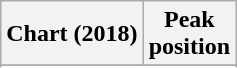<table class="wikitable sortable">
<tr>
<th>Chart (2018)</th>
<th>Peak<br>position</th>
</tr>
<tr>
</tr>
<tr>
</tr>
<tr>
</tr>
</table>
